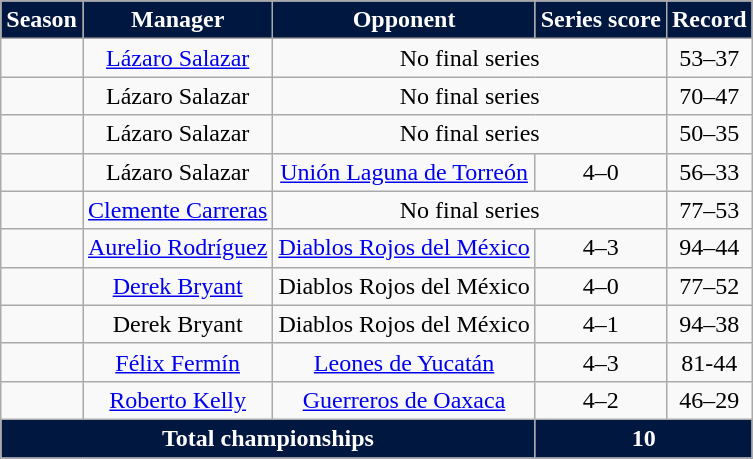<table class="wikitable plainrowheaders sortable" style="text-align:center;">
<tr>
<th scope="col" style="background-color:#001740; color:#FFFFFF;">Season</th>
<th scope="col" style="background-color:#001740; color:#FFFFFF;">Manager</th>
<th scope="col" style="background-color:#001740; color:#FFFFFF;">Opponent</th>
<th scope="col" style="background-color:#001740; color:#FFFFFF;">Series score</th>
<th scope="col" style="background-color:#001740; color:#FFFFFF;">Record</th>
</tr>
<tr>
<td></td>
<td><a href='#'>Lázaro Salazar</a></td>
<td colspan=2>No final series</td>
<td>53–37</td>
</tr>
<tr>
<td></td>
<td>Lázaro Salazar</td>
<td colspan=2>No final series</td>
<td>70–47</td>
</tr>
<tr>
<td></td>
<td>Lázaro Salazar</td>
<td colspan=2>No final series</td>
<td>50–35</td>
</tr>
<tr>
<td></td>
<td>Lázaro Salazar</td>
<td><a href='#'>Unión Laguna de Torreón</a></td>
<td>4–0</td>
<td>56–33</td>
</tr>
<tr>
<td></td>
<td><a href='#'>Clemente Carreras</a></td>
<td colspan=2>No final series</td>
<td>77–53</td>
</tr>
<tr>
<td></td>
<td><a href='#'>Aurelio Rodríguez</a></td>
<td><a href='#'>Diablos Rojos del México</a></td>
<td>4–3</td>
<td>94–44</td>
</tr>
<tr>
<td></td>
<td><a href='#'>Derek Bryant</a></td>
<td>Diablos Rojos del México</td>
<td>4–0</td>
<td>77–52</td>
</tr>
<tr>
<td></td>
<td>Derek Bryant</td>
<td>Diablos Rojos del México</td>
<td>4–1</td>
<td>94–38</td>
</tr>
<tr>
<td></td>
<td><a href='#'>Félix Fermín</a></td>
<td><a href='#'>Leones de Yucatán</a></td>
<td>4–3</td>
<td>81-44</td>
</tr>
<tr>
<td></td>
<td><a href='#'>Roberto Kelly</a></td>
<td><a href='#'>Guerreros de Oaxaca</a></td>
<td>4–2</td>
<td>46–29</td>
</tr>
<tr style="text-align:center; background-color:#001740; color:#FFFFFF;">
<td colspan="3"><strong>Total championships</strong></td>
<td colspan="2"><strong>10</strong></td>
</tr>
</table>
